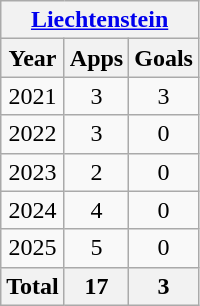<table class="wikitable" style="text-align:center">
<tr>
<th colspan="5"><a href='#'>Liechtenstein</a></th>
</tr>
<tr>
<th>Year</th>
<th>Apps</th>
<th>Goals</th>
</tr>
<tr>
<td>2021</td>
<td>3</td>
<td>3</td>
</tr>
<tr>
<td>2022</td>
<td>3</td>
<td>0</td>
</tr>
<tr>
<td>2023</td>
<td>2</td>
<td>0</td>
</tr>
<tr>
<td>2024</td>
<td>4</td>
<td>0</td>
</tr>
<tr>
<td>2025</td>
<td>5</td>
<td>0</td>
</tr>
<tr>
<th colspan="1">Total</th>
<th>17</th>
<th>3</th>
</tr>
</table>
